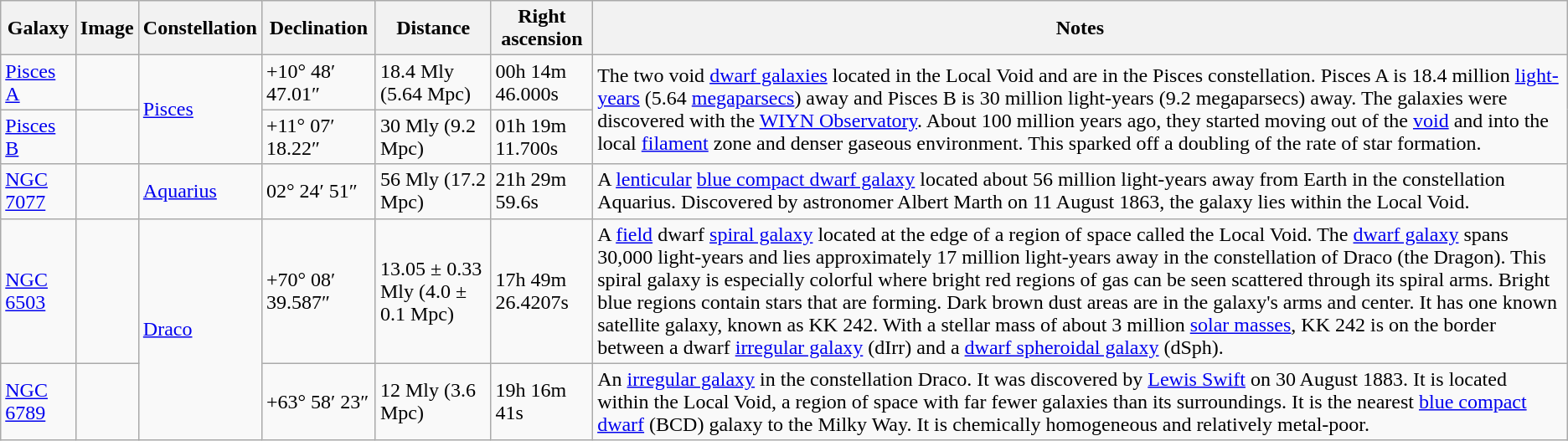<table class=wikitable>
<tr>
<th>Galaxy</th>
<th>Image</th>
<th>Constellation</th>
<th>Declination</th>
<th>Distance</th>
<th>Right ascension</th>
<th>Notes</th>
</tr>
<tr>
<td><a href='#'>Pisces A</a></td>
<td></td>
<td Rowspan=2><a href='#'>Pisces</a></td>
<td>+10° 48′ 47.01″</td>
<td>18.4 Mly (5.64 Mpc)</td>
<td>00h 14m 46.000s</td>
<td rowspan=2>The two void <a href='#'>dwarf galaxies</a> located in the Local Void and are in the Pisces constellation. Pisces A is 18.4 million <a href='#'>light-years</a> (5.64 <a href='#'>megaparsecs</a>) away and Pisces B is 30 million light-years (9.2 megaparsecs) away. The galaxies were discovered with the <a href='#'>WIYN Observatory</a>. About 100 million years ago, they started moving out of the <a href='#'>void</a> and into the local <a href='#'>filament</a> zone and denser gaseous environment. This sparked off a doubling of the rate of star formation.</td>
</tr>
<tr>
<td><a href='#'>Pisces B</a></td>
<td></td>
<td>+11° 07′ 18.22″</td>
<td>30 Mly (9.2 Mpc)</td>
<td>01h 19m 11.700s</td>
</tr>
<tr>
<td><a href='#'>NGC 7077</a></td>
<td></td>
<td><a href='#'>Aquarius</a></td>
<td>02° 24′ 51″</td>
<td>56 Mly (17.2 Mpc)</td>
<td>21h 29m 59.6s</td>
<td>A <a href='#'>lenticular</a> <a href='#'>blue compact dwarf galaxy</a> located about 56 million light-years away from Earth in the constellation Aquarius. Discovered by astronomer Albert Marth on 11 August 1863, the galaxy lies within the Local Void.</td>
</tr>
<tr>
<td><a href='#'>NGC 6503</a></td>
<td></td>
<td rowspan=2><a href='#'>Draco</a></td>
<td>+70° 08′ 39.587″</td>
<td>13.05 ± 0.33 Mly (4.0 ± 0.1 Mpc)</td>
<td>17h 49m 26.4207s</td>
<td>A <a href='#'>field</a> dwarf <a href='#'>spiral galaxy</a> located at the edge of a region of space called the Local Void. The <a href='#'>dwarf galaxy</a> spans 30,000 light-years and lies approximately 17 million light-years away in the constellation of Draco (the Dragon). This spiral galaxy is especially colorful where bright red regions of gas can be seen scattered through its spiral arms. Bright blue regions contain stars that are forming. Dark brown dust areas are in the galaxy's arms and center. It has one known satellite galaxy, known as KK 242. With a stellar mass of about 3 million <a href='#'>solar masses</a>, KK 242 is on the border between a dwarf <a href='#'>irregular galaxy</a> (dIrr) and a <a href='#'>dwarf spheroidal galaxy</a> (dSph).</td>
</tr>
<tr>
<td><a href='#'>NGC 6789</a></td>
<td></td>
<td>+63° 58′ 23″</td>
<td>12 Mly (3.6 Mpc)</td>
<td>19h 16m 41s</td>
<td>An <a href='#'>irregular galaxy</a> in the constellation Draco. It was discovered by <a href='#'>Lewis Swift</a> on 30 August 1883. It is located within the Local Void, a region of space with far fewer galaxies than its surroundings. It is the nearest <a href='#'>blue compact dwarf</a> (BCD) galaxy to the Milky Way. It is chemically homogeneous and relatively metal-poor.</td>
</tr>
</table>
